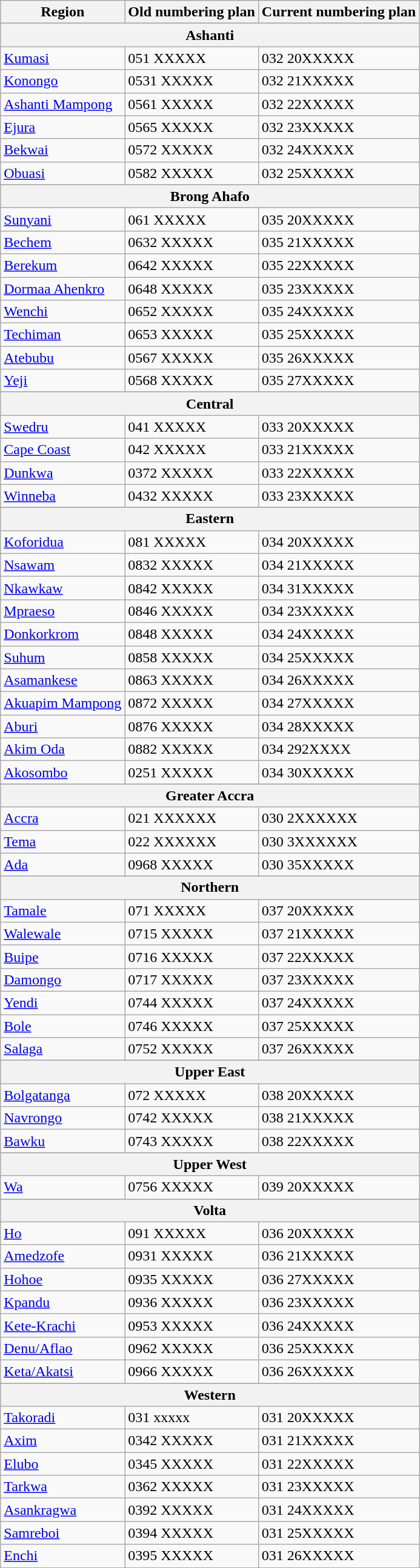<table class="wikitable">
<tr>
<th>Region</th>
<th>Old numbering plan</th>
<th>Current numbering plan</th>
</tr>
<tr>
</tr>
<tr>
<th colspan=3>Ashanti</th>
</tr>
<tr>
<td><a href='#'>Kumasi</a></td>
<td>051   XXXXX</td>
<td>032 20XXXXX</td>
</tr>
<tr>
<td><a href='#'>Konongo</a></td>
<td>0531 XXXXX</td>
<td>032 21XXXXX</td>
</tr>
<tr>
<td><a href='#'>Ashanti Mampong</a></td>
<td>0561 XXXXX</td>
<td>032 22XXXXX</td>
</tr>
<tr>
<td><a href='#'>Ejura</a></td>
<td>0565 XXXXX</td>
<td>032 23XXXXX</td>
</tr>
<tr>
<td><a href='#'>Bekwai</a></td>
<td>0572 XXXXX</td>
<td>032 24XXXXX</td>
</tr>
<tr>
<td><a href='#'>Obuasi</a></td>
<td>0582 XXXXX</td>
<td>032 25XXXXX</td>
</tr>
<tr>
</tr>
<tr>
<th colspan=3>Brong Ahafo</th>
</tr>
<tr>
<td><a href='#'>Sunyani</a></td>
<td>061 XXXXX</td>
<td>035 20XXXXX</td>
</tr>
<tr>
<td><a href='#'>Bechem</a></td>
<td>0632 XXXXX</td>
<td>035 21XXXXX</td>
</tr>
<tr>
<td><a href='#'>Berekum</a></td>
<td>0642 XXXXX</td>
<td>035 22XXXXX</td>
</tr>
<tr>
<td><a href='#'>Dormaa Ahenkro</a></td>
<td>0648 XXXXX</td>
<td>035 23XXXXX</td>
</tr>
<tr>
<td><a href='#'>Wenchi</a></td>
<td>0652 XXXXX</td>
<td>035 24XXXXX</td>
</tr>
<tr>
<td><a href='#'>Techiman</a></td>
<td>0653 XXXXX</td>
<td>035 25XXXXX</td>
</tr>
<tr>
<td><a href='#'>Atebubu</a></td>
<td>0567 XXXXX</td>
<td>035 26XXXXX</td>
</tr>
<tr>
<td><a href='#'>Yeji</a></td>
<td>0568 XXXXX</td>
<td>035 27XXXXX</td>
</tr>
<tr>
</tr>
<tr>
<th colspan=3>Central</th>
</tr>
<tr>
<td><a href='#'>Swedru</a></td>
<td>041   XXXXX</td>
<td>033 20XXXXX</td>
</tr>
<tr>
<td><a href='#'>Cape Coast</a></td>
<td>042   XXXXX</td>
<td>033 21XXXXX</td>
</tr>
<tr>
<td><a href='#'>Dunkwa</a></td>
<td>0372 XXXXX</td>
<td>033 22XXXXX</td>
</tr>
<tr>
<td><a href='#'>Winneba</a></td>
<td>0432 XXXXX</td>
<td>033 23XXXXX</td>
</tr>
<tr>
</tr>
<tr>
<th colspan=3>Eastern</th>
</tr>
<tr>
<td><a href='#'>Koforidua</a></td>
<td>081   XXXXX</td>
<td>034 20XXXXX</td>
</tr>
<tr>
<td><a href='#'>Nsawam</a></td>
<td>0832 XXXXX</td>
<td>034 21XXXXX</td>
</tr>
<tr>
<td><a href='#'>Nkawkaw</a></td>
<td>0842 XXXXX</td>
<td>034 31XXXXX</td>
</tr>
<tr>
<td><a href='#'>Mpraeso</a></td>
<td>0846 XXXXX</td>
<td>034 23XXXXX</td>
</tr>
<tr>
<td><a href='#'>Donkorkrom</a></td>
<td>0848 XXXXX</td>
<td>034 24XXXXX</td>
</tr>
<tr>
<td><a href='#'>Suhum</a></td>
<td>0858 XXXXX</td>
<td>034 25XXXXX</td>
</tr>
<tr>
<td><a href='#'>Asamankese</a></td>
<td>0863 XXXXX</td>
<td>034 26XXXXX</td>
</tr>
<tr>
<td><a href='#'>Akuapim Mampong</a></td>
<td>0872 XXXXX</td>
<td>034 27XXXXX</td>
</tr>
<tr>
<td><a href='#'>Aburi</a></td>
<td>0876 XXXXX</td>
<td>034 28XXXXX</td>
</tr>
<tr>
<td><a href='#'>Akim Oda</a></td>
<td>0882 XXXXX</td>
<td>034 292XXXX</td>
</tr>
<tr>
<td><a href='#'>Akosombo</a></td>
<td>0251 XXXXX</td>
<td>034 30XXXXX</td>
</tr>
<tr>
</tr>
<tr>
<th colspan=3>Greater Accra</th>
</tr>
<tr>
<td><a href='#'>Accra</a></td>
<td>021   XXXXXX</td>
<td>030 2XXXXXX</td>
</tr>
<tr>
<td><a href='#'>Tema</a></td>
<td>022   XXXXXX</td>
<td>030 3XXXXXX</td>
</tr>
<tr>
<td><a href='#'>Ada</a></td>
<td>0968 XXXXX</td>
<td>030 35XXXXX</td>
</tr>
<tr>
</tr>
<tr>
<th colspan=3>Northern</th>
</tr>
<tr>
<td><a href='#'>Tamale</a></td>
<td>071   XXXXX</td>
<td>037 20XXXXX</td>
</tr>
<tr>
<td><a href='#'>Walewale</a></td>
<td>0715 XXXXX</td>
<td>037 21XXXXX</td>
</tr>
<tr>
<td><a href='#'>Buipe</a></td>
<td>0716 XXXXX</td>
<td>037 22XXXXX</td>
</tr>
<tr>
<td><a href='#'>Damongo</a></td>
<td>0717 XXXXX</td>
<td>037 23XXXXX</td>
</tr>
<tr>
<td><a href='#'>Yendi</a></td>
<td>0744 XXXXX</td>
<td>037 24XXXXX</td>
</tr>
<tr>
<td><a href='#'>Bole</a></td>
<td>0746 XXXXX</td>
<td>037 25XXXXX</td>
</tr>
<tr>
<td><a href='#'>Salaga</a></td>
<td>0752 XXXXX</td>
<td>037 26XXXXX</td>
</tr>
<tr>
</tr>
<tr>
<th colspan=3>Upper East</th>
</tr>
<tr>
<td><a href='#'>Bolgatanga</a></td>
<td>072   XXXXX</td>
<td>038 20XXXXX</td>
</tr>
<tr>
<td><a href='#'>Navrongo</a></td>
<td>0742 XXXXX</td>
<td>038 21XXXXX</td>
</tr>
<tr>
<td><a href='#'>Bawku</a></td>
<td>0743 XXXXX</td>
<td>038 22XXXXX</td>
</tr>
<tr>
</tr>
<tr>
<th colspan=3>Upper West</th>
</tr>
<tr>
<td><a href='#'>Wa</a></td>
<td>0756 XXXXX</td>
<td>039 20XXXXX</td>
</tr>
<tr>
</tr>
<tr>
<th colspan=3>Volta</th>
</tr>
<tr>
<td><a href='#'>Ho</a></td>
<td>091  XXXXX</td>
<td>036 20XXXXX</td>
</tr>
<tr>
<td><a href='#'>Amedzofe</a></td>
<td>0931 XXXXX</td>
<td>036 21XXXXX</td>
</tr>
<tr>
<td><a href='#'>Hohoe</a></td>
<td>0935 XXXXX</td>
<td>036 27XXXXX</td>
</tr>
<tr>
<td><a href='#'>Kpandu</a></td>
<td>0936 XXXXX</td>
<td>036 23XXXXX</td>
</tr>
<tr>
<td><a href='#'>Kete-Krachi</a></td>
<td>0953 XXXXX</td>
<td>036 24XXXXX</td>
</tr>
<tr>
<td><a href='#'>Denu/Aflao</a></td>
<td>0962 XXXXX</td>
<td>036 25XXXXX</td>
</tr>
<tr>
<td><a href='#'>Keta/Akatsi</a></td>
<td>0966 XXXXX</td>
<td>036 26XXXXX</td>
</tr>
<tr>
</tr>
<tr>
<th colspan=3>Western</th>
</tr>
<tr>
<td><a href='#'>Takoradi</a></td>
<td>031 xxxxx</td>
<td>031 20XXXXX</td>
</tr>
<tr>
<td><a href='#'>Axim</a></td>
<td>0342 XXXXX</td>
<td>031 21XXXXX</td>
</tr>
<tr>
<td><a href='#'>Elubo</a></td>
<td>0345 XXXXX</td>
<td>031 22XXXXX</td>
</tr>
<tr>
<td><a href='#'>Tarkwa</a></td>
<td>0362 XXXXX</td>
<td>031 23XXXXX</td>
</tr>
<tr>
<td><a href='#'>Asankragwa</a></td>
<td>0392 XXXXX</td>
<td>031 24XXXXX</td>
</tr>
<tr>
<td><a href='#'>Samreboi</a></td>
<td>0394 XXXXX</td>
<td>031 25XXXXX</td>
</tr>
<tr>
<td><a href='#'>Enchi</a></td>
<td>0395 XXXXX</td>
<td>031 26XXXXX</td>
</tr>
<tr>
</tr>
</table>
